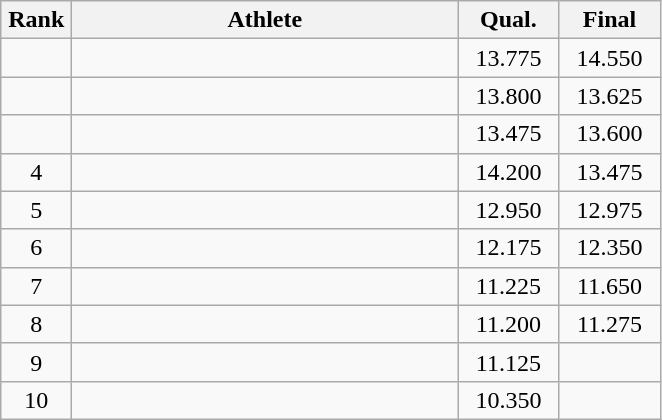<table class=wikitable style="text-align:center">
<tr>
<th width=40>Rank</th>
<th width=250>Athlete</th>
<th width=60>Qual.</th>
<th width=60>Final</th>
</tr>
<tr>
<td></td>
<td align="left"></td>
<td>13.775</td>
<td>14.550</td>
</tr>
<tr>
<td></td>
<td align="left"></td>
<td>13.800</td>
<td>13.625</td>
</tr>
<tr>
<td></td>
<td align="left"></td>
<td>13.475</td>
<td>13.600</td>
</tr>
<tr>
<td>4</td>
<td align="left"></td>
<td>14.200</td>
<td>13.475</td>
</tr>
<tr>
<td>5</td>
<td align="left"></td>
<td>12.950</td>
<td>12.975</td>
</tr>
<tr>
<td>6</td>
<td align="left"></td>
<td>12.175</td>
<td>12.350</td>
</tr>
<tr>
<td>7</td>
<td align="left"></td>
<td>11.225</td>
<td>11.650</td>
</tr>
<tr>
<td>8</td>
<td align="left"></td>
<td>11.200</td>
<td>11.275</td>
</tr>
<tr>
<td>9</td>
<td align="left"></td>
<td>11.125</td>
<td></td>
</tr>
<tr>
<td>10</td>
<td align="left"></td>
<td>10.350</td>
<td></td>
</tr>
</table>
